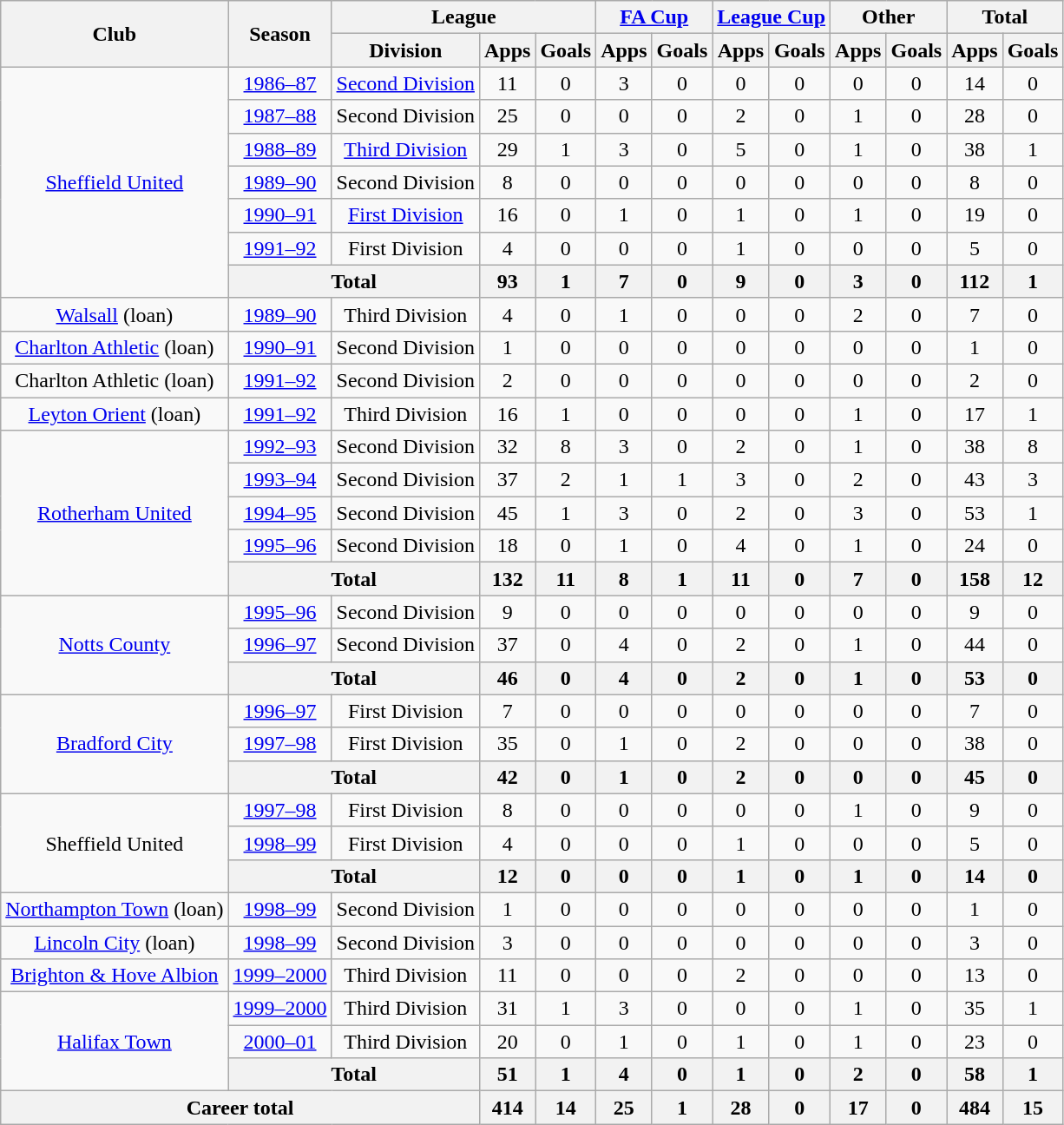<table class="wikitable" style="text-align: center;">
<tr>
<th rowspan=2>Club</th>
<th rowspan=2>Season</th>
<th colspan=3>League</th>
<th colspan=2><a href='#'>FA Cup</a></th>
<th colspan=2><a href='#'>League Cup</a></th>
<th colspan=2>Other</th>
<th colspan=2>Total</th>
</tr>
<tr>
<th>Division</th>
<th>Apps</th>
<th>Goals</th>
<th>Apps</th>
<th>Goals</th>
<th>Apps</th>
<th>Goals</th>
<th>Apps</th>
<th>Goals</th>
<th>Apps</th>
<th>Goals</th>
</tr>
<tr>
<td rowspan=7><a href='#'>Sheffield United</a></td>
<td><a href='#'>1986–87</a></td>
<td><a href='#'>Second Division</a></td>
<td>11</td>
<td>0</td>
<td>3</td>
<td>0</td>
<td>0</td>
<td>0</td>
<td>0</td>
<td>0</td>
<td>14</td>
<td>0</td>
</tr>
<tr>
<td><a href='#'>1987–88</a></td>
<td>Second Division</td>
<td>25</td>
<td>0</td>
<td>0</td>
<td>0</td>
<td>2</td>
<td>0</td>
<td>1</td>
<td>0</td>
<td>28</td>
<td>0</td>
</tr>
<tr>
<td><a href='#'>1988–89</a></td>
<td><a href='#'>Third Division</a></td>
<td>29</td>
<td>1</td>
<td>3</td>
<td>0</td>
<td>5</td>
<td>0</td>
<td>1</td>
<td>0</td>
<td>38</td>
<td>1</td>
</tr>
<tr>
<td><a href='#'>1989–90</a></td>
<td>Second Division</td>
<td>8</td>
<td>0</td>
<td>0</td>
<td>0</td>
<td>0</td>
<td>0</td>
<td>0</td>
<td>0</td>
<td>8</td>
<td>0</td>
</tr>
<tr>
<td><a href='#'>1990–91</a></td>
<td><a href='#'>First Division</a></td>
<td>16</td>
<td>0</td>
<td>1</td>
<td>0</td>
<td>1</td>
<td>0</td>
<td>1</td>
<td>0</td>
<td>19</td>
<td>0</td>
</tr>
<tr>
<td><a href='#'>1991–92</a></td>
<td>First Division</td>
<td>4</td>
<td>0</td>
<td>0</td>
<td>0</td>
<td>1</td>
<td>0</td>
<td>0</td>
<td>0</td>
<td>5</td>
<td>0</td>
</tr>
<tr>
<th colspan=2>Total</th>
<th>93</th>
<th>1</th>
<th>7</th>
<th>0</th>
<th>9</th>
<th>0</th>
<th>3</th>
<th>0</th>
<th>112</th>
<th>1</th>
</tr>
<tr>
<td><a href='#'>Walsall</a> (loan)</td>
<td><a href='#'>1989–90</a></td>
<td>Third Division</td>
<td>4</td>
<td>0</td>
<td>1</td>
<td>0</td>
<td>0</td>
<td>0</td>
<td>2</td>
<td>0</td>
<td>7</td>
<td>0</td>
</tr>
<tr>
<td><a href='#'>Charlton Athletic</a> (loan)</td>
<td><a href='#'>1990–91</a></td>
<td>Second Division</td>
<td>1</td>
<td>0</td>
<td>0</td>
<td>0</td>
<td>0</td>
<td>0</td>
<td>0</td>
<td>0</td>
<td>1</td>
<td>0</td>
</tr>
<tr>
<td>Charlton Athletic (loan)</td>
<td><a href='#'>1991–92</a></td>
<td>Second Division</td>
<td>2</td>
<td>0</td>
<td>0</td>
<td>0</td>
<td>0</td>
<td>0</td>
<td>0</td>
<td>0</td>
<td>2</td>
<td>0</td>
</tr>
<tr>
<td><a href='#'>Leyton Orient</a> (loan)</td>
<td><a href='#'>1991–92</a></td>
<td>Third Division</td>
<td>16</td>
<td>1</td>
<td>0</td>
<td>0</td>
<td>0</td>
<td>0</td>
<td>1</td>
<td>0</td>
<td>17</td>
<td>1</td>
</tr>
<tr>
<td rowspan=5><a href='#'>Rotherham United</a></td>
<td><a href='#'>1992–93</a></td>
<td>Second Division</td>
<td>32</td>
<td>8</td>
<td>3</td>
<td>0</td>
<td>2</td>
<td>0</td>
<td>1</td>
<td>0</td>
<td>38</td>
<td>8</td>
</tr>
<tr>
<td><a href='#'>1993–94</a></td>
<td>Second Division</td>
<td>37</td>
<td>2</td>
<td>1</td>
<td>1</td>
<td>3</td>
<td>0</td>
<td>2</td>
<td>0</td>
<td>43</td>
<td>3</td>
</tr>
<tr>
<td><a href='#'>1994–95</a></td>
<td>Second Division</td>
<td>45</td>
<td>1</td>
<td>3</td>
<td>0</td>
<td>2</td>
<td>0</td>
<td>3</td>
<td>0</td>
<td>53</td>
<td>1</td>
</tr>
<tr>
<td><a href='#'>1995–96</a></td>
<td>Second Division</td>
<td>18</td>
<td>0</td>
<td>1</td>
<td>0</td>
<td>4</td>
<td>0</td>
<td>1</td>
<td>0</td>
<td>24</td>
<td>0</td>
</tr>
<tr>
<th colspan=2>Total</th>
<th>132</th>
<th>11</th>
<th>8</th>
<th>1</th>
<th>11</th>
<th>0</th>
<th>7</th>
<th>0</th>
<th>158</th>
<th>12</th>
</tr>
<tr>
<td rowspan=3><a href='#'>Notts County</a></td>
<td><a href='#'>1995–96</a></td>
<td>Second Division</td>
<td>9</td>
<td>0</td>
<td>0</td>
<td>0</td>
<td>0</td>
<td>0</td>
<td>0</td>
<td>0</td>
<td>9</td>
<td>0</td>
</tr>
<tr>
<td><a href='#'>1996–97</a></td>
<td>Second Division</td>
<td>37</td>
<td>0</td>
<td>4</td>
<td>0</td>
<td>2</td>
<td>0</td>
<td>1</td>
<td>0</td>
<td>44</td>
<td>0</td>
</tr>
<tr>
<th colspan=2>Total</th>
<th>46</th>
<th>0</th>
<th>4</th>
<th>0</th>
<th>2</th>
<th>0</th>
<th>1</th>
<th>0</th>
<th>53</th>
<th>0</th>
</tr>
<tr>
<td rowspan=3><a href='#'>Bradford City</a></td>
<td><a href='#'>1996–97</a></td>
<td>First Division</td>
<td>7</td>
<td>0</td>
<td>0</td>
<td>0</td>
<td>0</td>
<td>0</td>
<td>0</td>
<td>0</td>
<td>7</td>
<td>0</td>
</tr>
<tr>
<td><a href='#'>1997–98</a></td>
<td>First Division</td>
<td>35</td>
<td>0</td>
<td>1</td>
<td>0</td>
<td>2</td>
<td>0</td>
<td>0</td>
<td>0</td>
<td>38</td>
<td>0</td>
</tr>
<tr>
<th colspan=2>Total</th>
<th>42</th>
<th>0</th>
<th>1</th>
<th>0</th>
<th>2</th>
<th>0</th>
<th>0</th>
<th>0</th>
<th>45</th>
<th>0</th>
</tr>
<tr>
<td rowspan=3>Sheffield United</td>
<td><a href='#'>1997–98</a></td>
<td>First Division</td>
<td>8</td>
<td>0</td>
<td>0</td>
<td>0</td>
<td>0</td>
<td>0</td>
<td>1</td>
<td>0</td>
<td>9</td>
<td>0</td>
</tr>
<tr>
<td><a href='#'>1998–99</a></td>
<td>First Division</td>
<td>4</td>
<td>0</td>
<td>0</td>
<td>0</td>
<td>1</td>
<td>0</td>
<td>0</td>
<td>0</td>
<td>5</td>
<td>0</td>
</tr>
<tr>
<th colspan=2>Total</th>
<th>12</th>
<th>0</th>
<th>0</th>
<th>0</th>
<th>1</th>
<th>0</th>
<th>1</th>
<th>0</th>
<th>14</th>
<th>0</th>
</tr>
<tr>
<td><a href='#'>Northampton Town</a> (loan)</td>
<td><a href='#'>1998–99</a></td>
<td>Second Division</td>
<td>1</td>
<td>0</td>
<td>0</td>
<td>0</td>
<td>0</td>
<td>0</td>
<td>0</td>
<td>0</td>
<td>1</td>
<td>0</td>
</tr>
<tr>
<td><a href='#'>Lincoln City</a> (loan)</td>
<td><a href='#'>1998–99</a></td>
<td>Second Division</td>
<td>3</td>
<td>0</td>
<td>0</td>
<td>0</td>
<td>0</td>
<td>0</td>
<td>0</td>
<td>0</td>
<td>3</td>
<td>0</td>
</tr>
<tr>
<td><a href='#'>Brighton & Hove Albion</a></td>
<td><a href='#'>1999–2000</a></td>
<td>Third Division</td>
<td>11</td>
<td>0</td>
<td>0</td>
<td>0</td>
<td>2</td>
<td>0</td>
<td>0</td>
<td>0</td>
<td>13</td>
<td>0</td>
</tr>
<tr>
<td rowspan=3><a href='#'>Halifax Town</a></td>
<td><a href='#'>1999–2000</a></td>
<td>Third Division</td>
<td>31</td>
<td>1</td>
<td>3</td>
<td>0</td>
<td>0</td>
<td>0</td>
<td>1</td>
<td>0</td>
<td>35</td>
<td>1</td>
</tr>
<tr>
<td><a href='#'>2000–01</a></td>
<td>Third Division</td>
<td>20</td>
<td>0</td>
<td>1</td>
<td>0</td>
<td>1</td>
<td>0</td>
<td>1</td>
<td>0</td>
<td>23</td>
<td>0</td>
</tr>
<tr>
<th colspan=2>Total</th>
<th>51</th>
<th>1</th>
<th>4</th>
<th>0</th>
<th>1</th>
<th>0</th>
<th>2</th>
<th>0</th>
<th>58</th>
<th>1</th>
</tr>
<tr>
<th colspan=3>Career total</th>
<th>414</th>
<th>14</th>
<th>25</th>
<th>1</th>
<th>28</th>
<th>0</th>
<th>17</th>
<th>0</th>
<th>484</th>
<th>15</th>
</tr>
</table>
